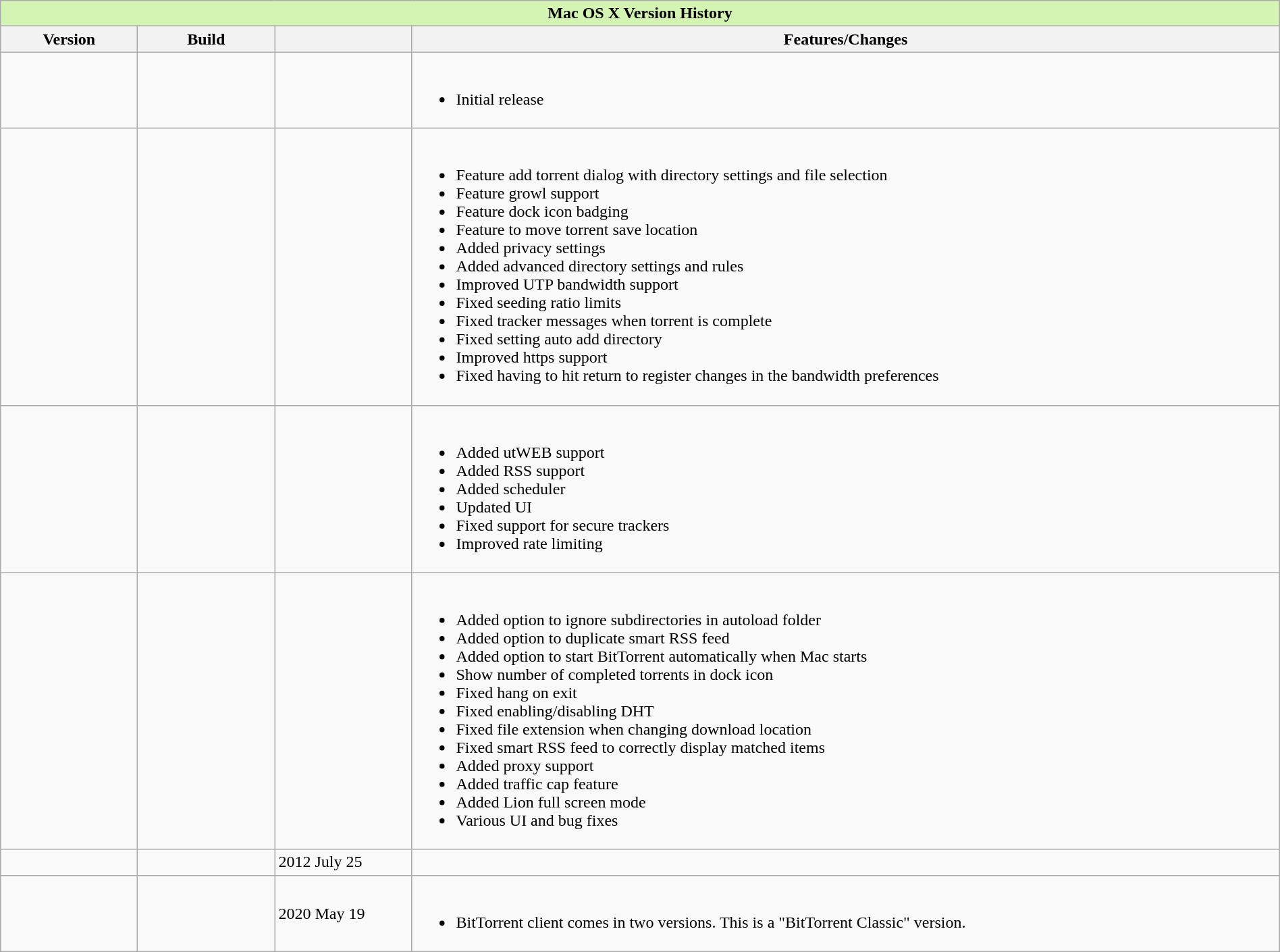<table class="wikitable collapsible" style="width:100%">
<tr>
<th style="background:#d4f4b4;" colspan="5">Mac OS X Version History</th>
</tr>
<tr>
<th style="width:8em;">Version</th>
<th style="width:8em;">Build</th>
<th style="width:8em;"></th>
<th>Features/Changes</th>
</tr>
<tr>
<td></td>
<td></td>
<td></td>
<td><br><ul><li>Initial release</li></ul></td>
</tr>
<tr>
<td></td>
<td></td>
<td></td>
<td><br><ul><li>Feature add torrent dialog with directory settings and file selection</li><li>Feature growl support</li><li>Feature dock icon badging</li><li>Feature to move torrent save location</li><li>Added privacy settings</li><li>Added advanced directory settings and rules</li><li>Improved UTP bandwidth support</li><li>Fixed seeding ratio limits</li><li>Fixed tracker messages when torrent is complete</li><li>Fixed setting auto add directory</li><li>Improved https support</li><li>Fixed having to hit return to register changes in the bandwidth preferences</li></ul></td>
</tr>
<tr>
<td></td>
<td></td>
<td></td>
<td><br><ul><li>Added utWEB support</li><li>Added RSS support</li><li>Added scheduler</li><li>Updated UI</li><li>Fixed support for secure trackers</li><li>Improved rate limiting</li></ul></td>
</tr>
<tr>
<td></td>
<td></td>
<td></td>
<td><br><ul><li>Added option to ignore subdirectories in autoload folder</li><li>Added option to duplicate smart RSS feed</li><li>Added option to start BitTorrent automatically when Mac starts</li><li>Show number of completed torrents in dock icon</li><li>Fixed hang on exit</li><li>Fixed enabling/disabling DHT</li><li>Fixed file extension when changing download location</li><li>Fixed smart RSS feed to correctly display matched items</li><li>Added proxy support</li><li>Added traffic cap feature</li><li>Added Lion full screen mode</li><li>Various UI and bug fixes</li></ul></td>
</tr>
<tr>
<td></td>
<td></td>
<td>2012 July 25</td>
<td></td>
</tr>
<tr>
<td></td>
<td></td>
<td>2020 May 19</td>
<td><br><ul><li>BitTorrent client comes in two versions. This is a "BitTorrent Classic" version.</li></ul></td>
</tr>
</table>
